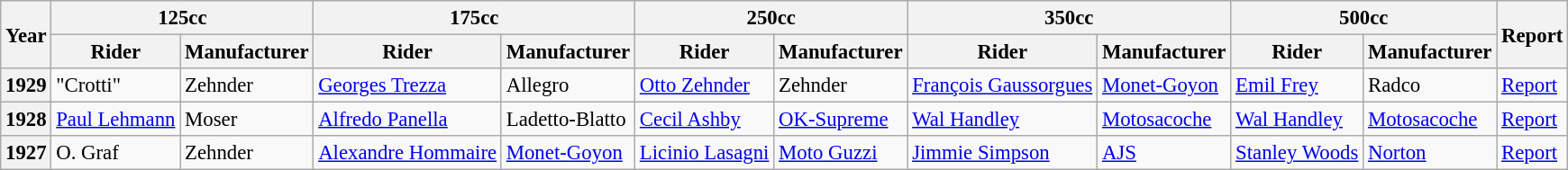<table class="wikitable" style="font-size: 95%;">
<tr>
<th scope="col"rowspan=2>Year</th>
<th scope="col" colspan=2>125cc</th>
<th scope="col" colspan=2>175cc</th>
<th scope="col" colspan=2>250cc</th>
<th scope="col" colspan=2>350cc</th>
<th scope="col" colspan=2>500cc</th>
<th scope="col" rowspan=2>Report</th>
</tr>
<tr>
<th>Rider</th>
<th>Manufacturer</th>
<th>Rider</th>
<th>Manufacturer</th>
<th>Rider</th>
<th>Manufacturer</th>
<th>Rider</th>
<th>Manufacturer</th>
<th>Rider</th>
<th>Manufacturer</th>
</tr>
<tr>
<th>1929</th>
<td> "Crotti"</td>
<td>Zehnder</td>
<td> <a href='#'>Georges Trezza</a></td>
<td>Allegro</td>
<td> <a href='#'>Otto Zehnder</a></td>
<td>Zehnder</td>
<td> <a href='#'>François Gaussorgues</a></td>
<td><a href='#'>Monet-Goyon</a></td>
<td> <a href='#'>Emil Frey</a></td>
<td>Radco</td>
<td><a href='#'>Report</a></td>
</tr>
<tr>
<th>1928<br></th>
<td> <a href='#'>Paul Lehmann</a></td>
<td>Moser</td>
<td> <a href='#'>Alfredo Panella</a></td>
<td>Ladetto-Blatto</td>
<td> <a href='#'>Cecil Ashby</a></td>
<td><a href='#'>OK-Supreme</a></td>
<td> <a href='#'>Wal Handley</a></td>
<td><a href='#'>Motosacoche</a></td>
<td> <a href='#'>Wal Handley</a></td>
<td><a href='#'>Motosacoche</a></td>
<td><a href='#'>Report</a></td>
</tr>
<tr>
<th>1927</th>
<td> O. Graf</td>
<td>Zehnder</td>
<td> <a href='#'>Alexandre Hommaire</a></td>
<td><a href='#'>Monet-Goyon</a></td>
<td> <a href='#'>Licinio Lasagni</a></td>
<td><a href='#'>Moto Guzzi</a></td>
<td> <a href='#'>Jimmie Simpson</a></td>
<td><a href='#'>AJS</a></td>
<td> <a href='#'>Stanley Woods</a></td>
<td><a href='#'>Norton</a></td>
<td><a href='#'>Report</a></td>
</tr>
</table>
